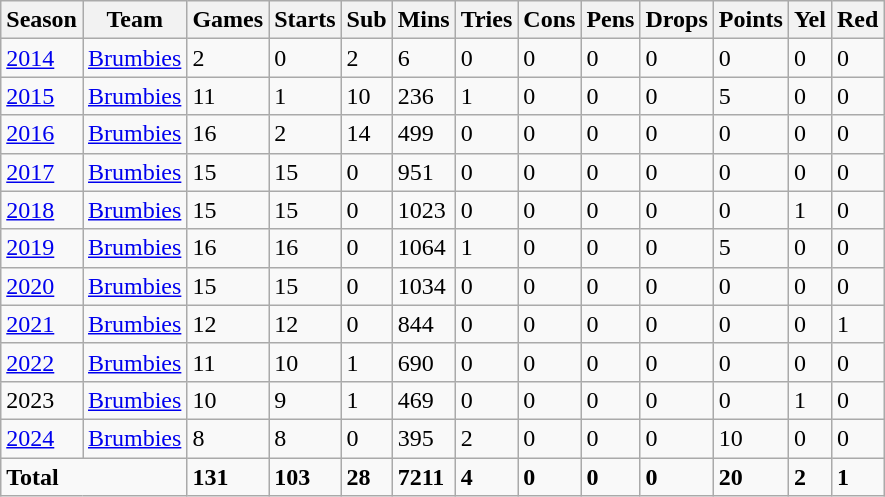<table class="wikitable">
<tr>
<th>Season</th>
<th>Team</th>
<th>Games</th>
<th>Starts</th>
<th>Sub</th>
<th>Mins</th>
<th>Tries</th>
<th>Cons</th>
<th>Pens</th>
<th>Drops</th>
<th>Points</th>
<th>Yel</th>
<th>Red</th>
</tr>
<tr>
<td><a href='#'>2014</a></td>
<td><a href='#'>Brumbies</a></td>
<td>2</td>
<td>0</td>
<td>2</td>
<td>6</td>
<td>0</td>
<td>0</td>
<td>0</td>
<td>0</td>
<td>0</td>
<td>0</td>
<td>0</td>
</tr>
<tr>
<td><a href='#'>2015</a></td>
<td><a href='#'>Brumbies</a></td>
<td>11</td>
<td>1</td>
<td>10</td>
<td>236</td>
<td>1</td>
<td>0</td>
<td>0</td>
<td>0</td>
<td>5</td>
<td>0</td>
<td>0</td>
</tr>
<tr>
<td><a href='#'>2016</a></td>
<td><a href='#'>Brumbies</a></td>
<td>16</td>
<td>2</td>
<td>14</td>
<td>499</td>
<td>0</td>
<td>0</td>
<td>0</td>
<td>0</td>
<td>0</td>
<td>0</td>
<td>0</td>
</tr>
<tr>
<td><a href='#'>2017</a></td>
<td><a href='#'>Brumbies</a></td>
<td>15</td>
<td>15</td>
<td>0</td>
<td>951</td>
<td>0</td>
<td>0</td>
<td>0</td>
<td>0</td>
<td>0</td>
<td>0</td>
<td>0</td>
</tr>
<tr>
<td><a href='#'>2018</a></td>
<td><a href='#'>Brumbies</a></td>
<td>15</td>
<td>15</td>
<td>0</td>
<td>1023</td>
<td>0</td>
<td>0</td>
<td>0</td>
<td>0</td>
<td>0</td>
<td>1</td>
<td>0</td>
</tr>
<tr>
<td><a href='#'>2019</a></td>
<td><a href='#'>Brumbies</a></td>
<td>16</td>
<td>16</td>
<td>0</td>
<td>1064</td>
<td>1</td>
<td>0</td>
<td>0</td>
<td>0</td>
<td>5</td>
<td>0</td>
<td>0</td>
</tr>
<tr>
<td><a href='#'>2020</a></td>
<td><a href='#'>Brumbies</a></td>
<td>15</td>
<td>15</td>
<td>0</td>
<td>1034</td>
<td>0</td>
<td>0</td>
<td>0</td>
<td>0</td>
<td>0</td>
<td>0</td>
<td>0</td>
</tr>
<tr>
<td><a href='#'>2021</a></td>
<td><a href='#'>Brumbies</a></td>
<td>12</td>
<td>12</td>
<td>0</td>
<td>844</td>
<td>0</td>
<td>0</td>
<td>0</td>
<td>0</td>
<td>0</td>
<td>0</td>
<td>1</td>
</tr>
<tr>
<td><a href='#'>2022</a></td>
<td><a href='#'>Brumbies</a></td>
<td>11</td>
<td>10</td>
<td>1</td>
<td>690</td>
<td>0</td>
<td>0</td>
<td>0</td>
<td>0</td>
<td>0</td>
<td>0</td>
<td>0</td>
</tr>
<tr>
<td>2023</td>
<td><a href='#'>Brumbies</a></td>
<td>10</td>
<td>9</td>
<td>1</td>
<td>469</td>
<td>0</td>
<td>0</td>
<td>0</td>
<td>0</td>
<td>0</td>
<td>1</td>
<td>0</td>
</tr>
<tr>
<td><a href='#'>2024</a></td>
<td><a href='#'>Brumbies</a></td>
<td>8</td>
<td>8</td>
<td>0</td>
<td>395</td>
<td>2</td>
<td>0</td>
<td>0</td>
<td>0</td>
<td>10</td>
<td>0</td>
<td>0</td>
</tr>
<tr>
<td colspan="2" rowspan="1"><strong>Total</strong></td>
<td><strong>131</strong></td>
<td><strong>103</strong></td>
<td><strong>28</strong></td>
<td><strong>7211</strong></td>
<td><strong>4</strong></td>
<td><strong>0</strong></td>
<td><strong>0</strong></td>
<td><strong>0</strong></td>
<td><strong>20</strong></td>
<td><strong>2</strong></td>
<td><strong>1</strong></td>
</tr>
</table>
